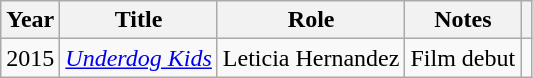<table class="wikitable sortable">
<tr>
<th>Year</th>
<th>Title</th>
<th>Role</th>
<th class="unsortable">Notes</th>
<th class="unsortable"></th>
</tr>
<tr>
<td>2015</td>
<td><em><a href='#'>Underdog Kids</a></em></td>
<td>Leticia Hernandez</td>
<td>Film debut</td>
<td></td>
</tr>
</table>
